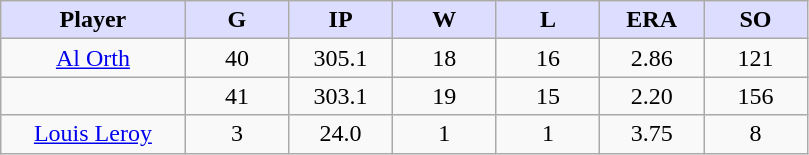<table class="wikitable sortable">
<tr>
<th style="background:#ddf; width:16%;">Player</th>
<th style="background:#ddf; width:9%;">G</th>
<th style="background:#ddf; width:9%;">IP</th>
<th style="background:#ddf; width:9%;">W</th>
<th style="background:#ddf; width:9%;">L</th>
<th style="background:#ddf; width:9%;">ERA</th>
<th style="background:#ddf; width:9%;">SO</th>
</tr>
<tr style="text-align:center;">
<td><a href='#'>Al Orth</a></td>
<td>40</td>
<td>305.1</td>
<td>18</td>
<td>16</td>
<td>2.86</td>
<td>121</td>
</tr>
<tr align=center>
<td></td>
<td>41</td>
<td>303.1</td>
<td>19</td>
<td>15</td>
<td>2.20</td>
<td>156</td>
</tr>
<tr align=center>
<td><a href='#'>Louis Leroy</a></td>
<td>3</td>
<td>24.0</td>
<td>1</td>
<td>1</td>
<td>3.75</td>
<td>8</td>
</tr>
</table>
